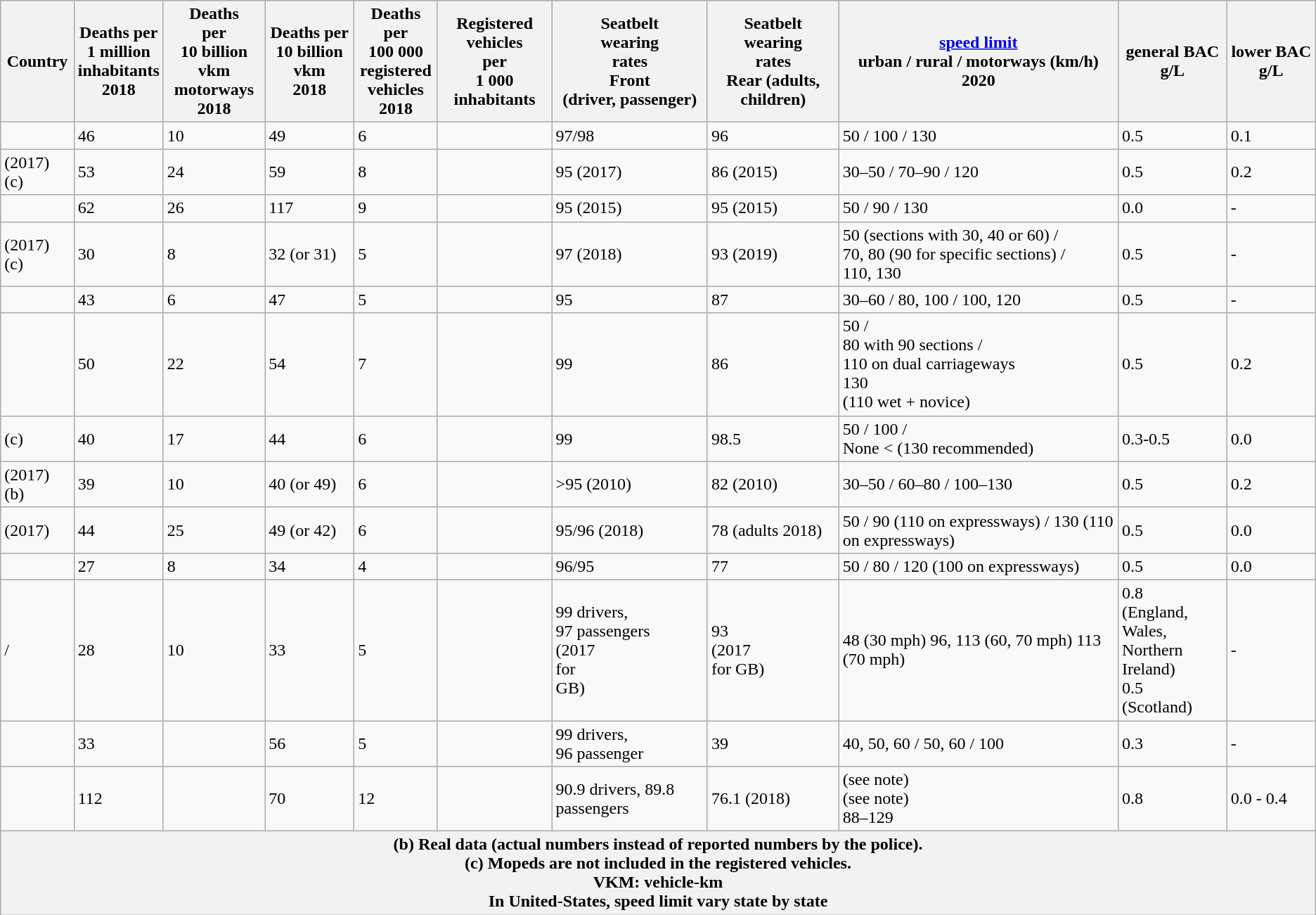<table class="wikitable sortable">
<tr>
<th data-sort-type="text">Country</th>
<th data-sort-type="number">Deaths per<br>1 million <br>inhabitants<br>2018</th>
<th data-sort-type="number">Deaths<br> per<br>10 billion vkm<br>motorways<br>2018</th>
<th data-sort-type="number">Deaths per<br>10 billion vkm<br>2018</th>
<th data-sort-type="number">Deaths per<br>100 000 <br>registered <br>vehicles<br>2018</th>
<th data-sort-type="number">Registered<br> vehicles<br> per<br> 1 000 inhabitants</th>
<th data-sort-type="number">Seatbelt<br> wearing <br>rates<br> Front <br>(driver, passenger)</th>
<th data-sort-type="number">Seatbelt<br> wearing <br>rates<br> Rear (adults, children)</th>
<th class="unsortable"><a href='#'>speed limit</a><br>urban / rural / motorways (km/h) <br> 2020</th>
<th data-sort-type="number">general BAC g/L</th>
<th data-sort-type="number">lower BAC g/L</th>
</tr>
<tr>
<td></td>
<td>46</td>
<td>10</td>
<td>49</td>
<td>6</td>
<td></td>
<td>97/98</td>
<td>96</td>
<td>50 / 100 / 130</td>
<td>0.5</td>
<td>0.1</td>
</tr>
<tr>
<td> (2017) (c)</td>
<td>53</td>
<td>24</td>
<td>59</td>
<td>8</td>
<td></td>
<td>95 (2017)</td>
<td>86 (2015)</td>
<td>30–50 / 70–90 / 120</td>
<td>0.5</td>
<td>0.2</td>
</tr>
<tr>
<td></td>
<td>62</td>
<td>26</td>
<td>117</td>
<td>9</td>
<td></td>
<td>95 (2015)</td>
<td>95 (2015)</td>
<td>50 / 90 / 130</td>
<td>0.0</td>
<td>-</td>
</tr>
<tr>
<td> (2017) (c)</td>
<td>30</td>
<td>8</td>
<td>32 (or 31)</td>
<td>5</td>
<td></td>
<td>97 (2018)</td>
<td>93 (2019)</td>
<td>50 (sections with 30, 40 or 60) / <br> 70, 80 (90 for specific sections) / <br>110, 130</td>
<td>0.5</td>
<td>-</td>
</tr>
<tr>
<td></td>
<td>43</td>
<td>6</td>
<td>47</td>
<td>5</td>
<td></td>
<td>95</td>
<td>87</td>
<td>30–60 / 80, 100 / 100, 120</td>
<td>0.5</td>
<td>-</td>
</tr>
<tr>
<td></td>
<td>50</td>
<td>22</td>
<td>54</td>
<td>7</td>
<td></td>
<td>99</td>
<td>86</td>
<td>50 / <br> 80 with 90 sections / <br>  110 on dual carriageways <br>  130 <br>  (110 wet + novice)</td>
<td>0.5</td>
<td>0.2</td>
</tr>
<tr>
<td> (c)</td>
<td>40</td>
<td>17</td>
<td>44</td>
<td>6</td>
<td></td>
<td>99</td>
<td>98.5</td>
<td>50 / 100 / <br> None < (130 recommended)</td>
<td>0.3-0.5</td>
<td>0.0</td>
</tr>
<tr>
<td> (2017) (b)</td>
<td>39</td>
<td>10</td>
<td>40 (or 49)</td>
<td>6</td>
<td></td>
<td>>95 (2010)</td>
<td>82 (2010)</td>
<td>30–50 / 60–80 / 100–130</td>
<td>0.5</td>
<td>0.2</td>
</tr>
<tr>
<td> (2017)</td>
<td>44</td>
<td>25</td>
<td>49 (or 42)</td>
<td>6</td>
<td></td>
<td>95/96 (2018)</td>
<td>78 (adults 2018)</td>
<td>50 / 90 (110 on expressways) / 130 (110 on expressways)</td>
<td>0.5</td>
<td>0.0</td>
</tr>
<tr>
<td></td>
<td>27</td>
<td>8</td>
<td>34</td>
<td>4</td>
<td></td>
<td>96/95</td>
<td>77</td>
<td>50 / 80 / 120 (100 on expressways)</td>
<td>0.5</td>
<td>0.0</td>
</tr>
<tr>
<td> /</td>
<td>28</td>
<td>10</td>
<td>33</td>
<td>5</td>
<td></td>
<td>99 drivers,<br> 97 passengers<br> (2017 <br>for <br>GB)</td>
<td>93 <br>(2017 <br>for GB)</td>
<td>48 (30 mph) 96, 113 (60, 70 mph) 113 (70 mph)</td>
<td>0.8 <br>(England,<br> Wales,<br> Northern Ireland) <br> 0.5 <br>(Scotland)</td>
<td>-</td>
</tr>
<tr>
<td></td>
<td>33</td>
<td></td>
<td>56</td>
<td>5</td>
<td></td>
<td>99 drivers,<br> 96 passenger</td>
<td>39</td>
<td>40, 50, 60 / 50, 60 / 100</td>
<td>0.3</td>
<td>-</td>
</tr>
<tr>
<td></td>
<td>112</td>
<td></td>
<td>70</td>
<td>12</td>
<td></td>
<td>90.9 drivers, 89.8 passengers</td>
<td>76.1 (2018)</td>
<td>(see note)<br> (see note)<br>88–129</td>
<td>0.8</td>
<td>0.0 - 0.4</td>
</tr>
<tr>
<th colspan="11">(b) Real data (actual numbers instead of reported numbers by the police).<br>(c) Mopeds are not included in the registered vehicles. <br>
VKM: vehicle-km <br>
In United-States, speed limit vary state by state</th>
</tr>
</table>
